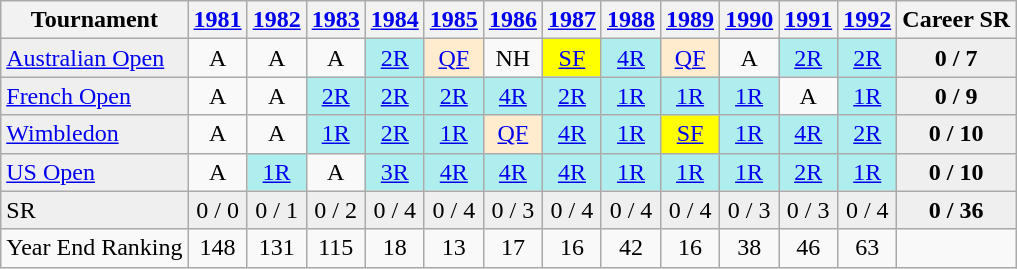<table class="wikitable">
<tr>
<th>Tournament</th>
<th><a href='#'>1981</a></th>
<th><a href='#'>1982</a></th>
<th><a href='#'>1983</a></th>
<th><a href='#'>1984</a></th>
<th><a href='#'>1985</a></th>
<th><a href='#'>1986</a></th>
<th><a href='#'>1987</a></th>
<th><a href='#'>1988</a></th>
<th><a href='#'>1989</a></th>
<th><a href='#'>1990</a></th>
<th><a href='#'>1991</a></th>
<th><a href='#'>1992</a></th>
<th>Career SR</th>
</tr>
<tr>
<td style="background:#EFEFEF;"><a href='#'>Australian Open</a></td>
<td align="center">A</td>
<td align="center">A</td>
<td align="center">A</td>
<td align="center" style="background:#afeeee;"><a href='#'>2R</a></td>
<td align="center" style="background:#ffebcd;"><a href='#'>QF</a></td>
<td align="center">NH</td>
<td align="center" style="background:yellow;"><a href='#'>SF</a></td>
<td align="center" style="background:#afeeee;"><a href='#'>4R</a></td>
<td align="center" style="background:#ffebcd;"><a href='#'>QF</a></td>
<td align="center">A</td>
<td align="center" style="background:#afeeee;"><a href='#'>2R</a></td>
<td align="center" style="background:#afeeee;"><a href='#'>2R</a></td>
<td align="center" style="background:#EFEFEF;"><strong>0 / 7</strong></td>
</tr>
<tr>
<td style="background:#EFEFEF;"><a href='#'>French Open</a></td>
<td Align="center">A</td>
<td align="center">A</td>
<td align="center" style="background:#afeeee;"><a href='#'>2R</a></td>
<td align="center" style="background:#afeeee;"><a href='#'>2R</a></td>
<td align="center" style="background:#afeeee;"><a href='#'>2R</a></td>
<td align="center" style="background:#afeeee;"><a href='#'>4R</a></td>
<td align="center" style="background:#afeeee;"><a href='#'>2R</a></td>
<td align="center" style="background:#afeeee;"><a href='#'>1R</a></td>
<td align="center" style="background:#afeeee;"><a href='#'>1R</a></td>
<td align="center" style="background:#afeeee;"><a href='#'>1R</a></td>
<td align="center">A</td>
<td align="center" style="background:#afeeee;"><a href='#'>1R</a></td>
<td align="center" style="background:#EFEFEF;"><strong>0 / 9</strong></td>
</tr>
<tr>
<td style="background:#EFEFEF;"><a href='#'>Wimbledon</a></td>
<td align="center">A</td>
<td align="center">A</td>
<td align="center" style="background:#afeeee;"><a href='#'>1R</a></td>
<td align="center" style="background:#afeeee;"><a href='#'>2R</a></td>
<td align="center" style="background:#afeeee;"><a href='#'>1R</a></td>
<td align="center" style="background:#ffebcd;"><a href='#'>QF</a></td>
<td align="center" style="background:#afeeee;"><a href='#'>4R</a></td>
<td align="center" style="background:#afeeee;"><a href='#'>1R</a></td>
<td align="center" style="background:yellow;"><a href='#'>SF</a></td>
<td align="center" style="background:#afeeee;"><a href='#'>1R</a></td>
<td align="center" style="background:#afeeee;"><a href='#'>4R</a></td>
<td align="center" style="background:#afeeee;"><a href='#'>2R</a></td>
<td align="center" style="background:#EFEFEF;"><strong>0 / 10</strong></td>
</tr>
<tr>
<td style="background:#EFEFEF;"><a href='#'>US Open</a></td>
<td align="center">A</td>
<td align="center" style="background:#afeeee;"><a href='#'>1R</a></td>
<td align="center">A</td>
<td align="center" style="background:#afeeee;"><a href='#'>3R</a></td>
<td align="center" style="background:#afeeee;"><a href='#'>4R</a></td>
<td align="center" style="background:#afeeee;"><a href='#'>4R</a></td>
<td align="center" style="background:#afeeee;"><a href='#'>4R</a></td>
<td align="center" style="background:#afeeee;"><a href='#'>1R</a></td>
<td align="center" style="background:#afeeee;"><a href='#'>1R</a></td>
<td align="center" style="background:#afeeee;"><a href='#'>1R</a></td>
<td align="center" style="background:#afeeee;"><a href='#'>2R</a></td>
<td align="center" style="background:#afeeee;"><a href='#'>1R</a></td>
<td align="center" style="background:#EFEFEF;"><strong>0 / 10</strong></td>
</tr>
<tr>
<td style="background:#EFEFEF;">SR</td>
<td align="center" style="background:#EFEFEF;">0 / 0</td>
<td align="center" style="background:#EFEFEF;">0 / 1</td>
<td align="center" style="background:#EFEFEF;">0 / 2</td>
<td align="center" style="background:#EFEFEF;">0 / 4</td>
<td align="center" style="background:#EFEFEF;">0 / 4</td>
<td align="center" style="background:#EFEFEF;">0 / 3</td>
<td align="center" style="background:#EFEFEF;">0 / 4</td>
<td align="center" style="background:#EFEFEF;">0 / 4</td>
<td align="center" style="background:#EFEFEF;">0 / 4</td>
<td align="center" style="background:#EFEFEF;">0 / 3</td>
<td align="center" style="background:#EFEFEF;">0 / 3</td>
<td align="center" style="background:#EFEFEF;">0 / 4</td>
<td align="center" style="background:#EFEFEF;"><strong>0 / 36</strong></td>
</tr>
<tr>
<td align=left>Year End Ranking</td>
<td align="center">148</td>
<td align="center">131</td>
<td align="center">115</td>
<td align="center">18</td>
<td align="center">13</td>
<td align="center">17</td>
<td align="center">16</td>
<td align="center">42</td>
<td align="center">16</td>
<td align="center">38</td>
<td align="center">46</td>
<td align="center">63</td>
</tr>
</table>
